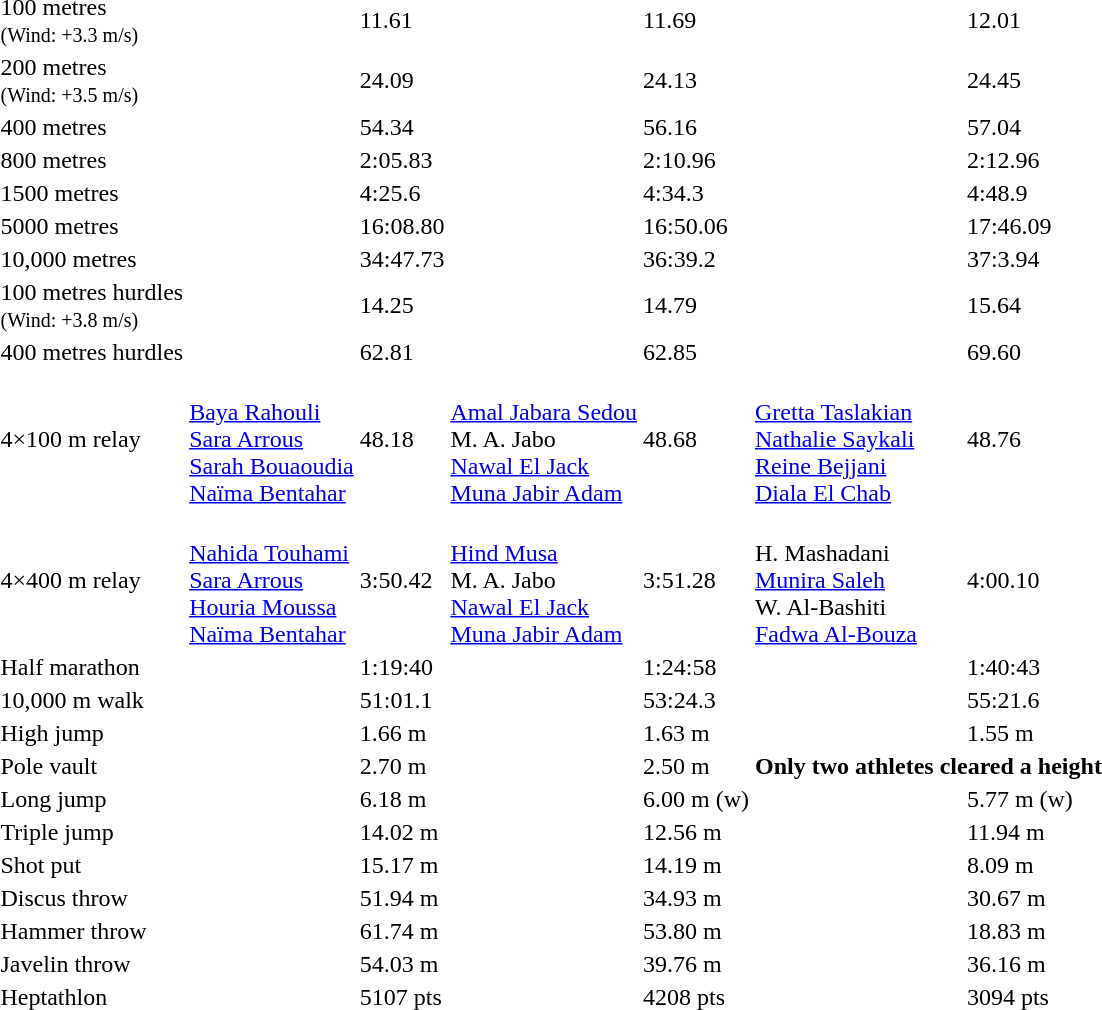<table>
<tr>
<td>100 metres<br><small>(Wind: +3.3 m/s)</small></td>
<td></td>
<td>11.61</td>
<td></td>
<td>11.69</td>
<td></td>
<td>12.01</td>
</tr>
<tr>
<td>200 metres<br><small>(Wind: +3.5 m/s)</small></td>
<td></td>
<td>24.09</td>
<td></td>
<td>24.13</td>
<td></td>
<td>24.45</td>
</tr>
<tr>
<td>400 metres</td>
<td></td>
<td>54.34</td>
<td></td>
<td>56.16</td>
<td></td>
<td>57.04</td>
</tr>
<tr>
<td>800 metres</td>
<td></td>
<td>2:05.83</td>
<td></td>
<td>2:10.96</td>
<td></td>
<td>2:12.96</td>
</tr>
<tr>
<td>1500 metres</td>
<td></td>
<td>4:25.6</td>
<td></td>
<td>4:34.3</td>
<td></td>
<td>4:48.9</td>
</tr>
<tr>
<td>5000 metres</td>
<td></td>
<td>16:08.80</td>
<td></td>
<td>16:50.06</td>
<td></td>
<td>17:46.09</td>
</tr>
<tr>
<td>10,000 metres</td>
<td></td>
<td>34:47.73</td>
<td></td>
<td>36:39.2</td>
<td></td>
<td>37:3.94</td>
</tr>
<tr>
<td>100 metres hurdles<br><small>(Wind: +3.8 m/s)</small></td>
<td></td>
<td>14.25</td>
<td></td>
<td>14.79</td>
<td></td>
<td>15.64</td>
</tr>
<tr>
<td>400 metres hurdles</td>
<td></td>
<td>62.81</td>
<td></td>
<td>62.85</td>
<td></td>
<td>69.60</td>
</tr>
<tr>
<td>4×100 m relay</td>
<td><br><a href='#'>Baya Rahouli</a><br><a href='#'>Sara Arrous</a><br><a href='#'>Sarah Bouaoudia</a><br><a href='#'>Naïma Bentahar</a></td>
<td>48.18</td>
<td><br><a href='#'>Amal Jabara Sedou</a><br>M. A. Jabo<br><a href='#'>Nawal El Jack</a><br><a href='#'>Muna Jabir Adam</a></td>
<td>48.68</td>
<td><br><a href='#'>Gretta Taslakian</a><br><a href='#'>Nathalie Saykali</a><br><a href='#'>Reine Bejjani</a><br><a href='#'>Diala El Chab</a></td>
<td>48.76</td>
</tr>
<tr>
<td>4×400 m relay</td>
<td><br><a href='#'>Nahida Touhami</a><br><a href='#'>Sara Arrous</a><br><a href='#'>Houria Moussa</a><br><a href='#'>Naïma Bentahar</a></td>
<td>3:50.42</td>
<td><br><a href='#'>Hind Musa</a><br>M. A. Jabo<br><a href='#'>Nawal El Jack</a><br><a href='#'>Muna Jabir Adam</a></td>
<td>3:51.28</td>
<td><br>H. Mashadani<br><a href='#'>Munira Saleh</a><br>W. Al-Bashiti<br><a href='#'>Fadwa Al-Bouza</a></td>
<td>4:00.10</td>
</tr>
<tr>
<td>Half marathon</td>
<td></td>
<td>1:19:40</td>
<td></td>
<td>1:24:58</td>
<td></td>
<td>1:40:43</td>
</tr>
<tr>
<td>10,000 m walk</td>
<td></td>
<td>51:01.1</td>
<td></td>
<td>53:24.3</td>
<td></td>
<td>55:21.6</td>
</tr>
<tr>
<td>High jump</td>
<td></td>
<td>1.66 m</td>
<td></td>
<td>1.63 m</td>
<td></td>
<td>1.55 m</td>
</tr>
<tr>
<td>Pole vault</td>
<td></td>
<td>2.70 m</td>
<td></td>
<td>2.50 m</td>
<th colspan=2>Only two athletes cleared a height</th>
</tr>
<tr>
<td>Long jump</td>
<td></td>
<td>6.18 m</td>
<td></td>
<td>6.00 m (w)</td>
<td></td>
<td>5.77 m (w)</td>
</tr>
<tr>
<td>Triple jump</td>
<td></td>
<td>14.02 m</td>
<td></td>
<td>12.56 m</td>
<td></td>
<td>11.94 m</td>
</tr>
<tr>
<td>Shot put</td>
<td></td>
<td>15.17 m</td>
<td></td>
<td>14.19 m</td>
<td></td>
<td>8.09 m</td>
</tr>
<tr>
<td>Discus throw</td>
<td></td>
<td>51.94 m</td>
<td></td>
<td>34.93 m</td>
<td></td>
<td>30.67 m</td>
</tr>
<tr>
<td>Hammer throw</td>
<td></td>
<td>61.74 m</td>
<td></td>
<td>53.80 m</td>
<td></td>
<td>18.83 m</td>
</tr>
<tr>
<td>Javelin throw</td>
<td></td>
<td>54.03 m</td>
<td></td>
<td>39.76 m</td>
<td></td>
<td>36.16 m</td>
</tr>
<tr>
<td>Heptathlon</td>
<td></td>
<td>5107 pts</td>
<td></td>
<td>4208 pts</td>
<td></td>
<td>3094 pts</td>
</tr>
</table>
